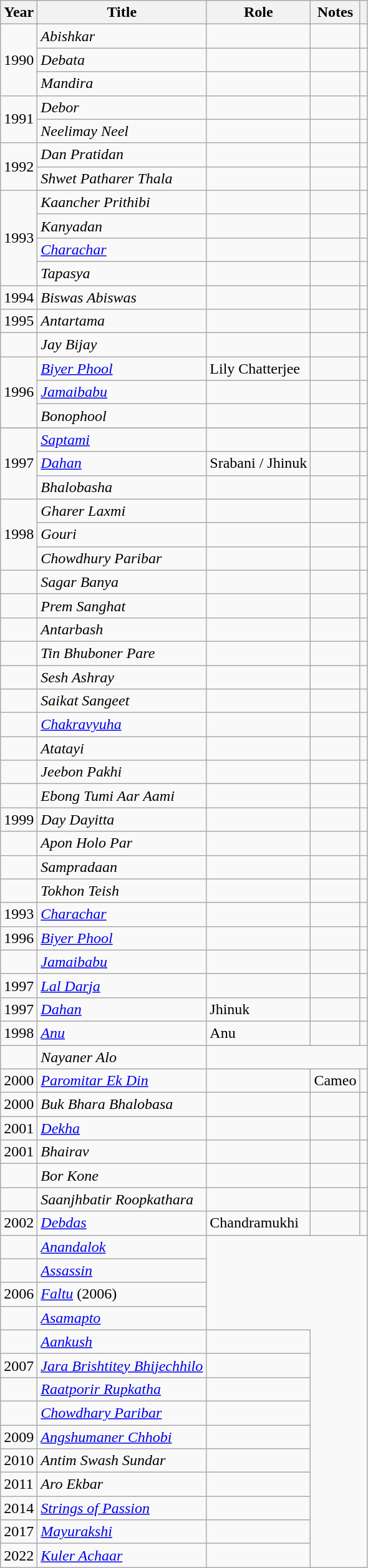<table class="wikitable">
<tr>
<th>Year</th>
<th>Title</th>
<th>Role</th>
<th>Notes</th>
<th></th>
</tr>
<tr>
<td rowspan="3">1990</td>
<td><em>Abishkar</em></td>
<td></td>
<td></td>
<td></td>
</tr>
<tr>
<td><em>Debata</em></td>
<td></td>
<td></td>
<td></td>
</tr>
<tr>
<td><em>Mandira</em></td>
<td></td>
<td></td>
<td></td>
</tr>
<tr>
<td rowspan="2">1991</td>
<td><em>Debor</em></td>
<td></td>
<td></td>
<td></td>
</tr>
<tr>
<td><em>Neelimay Neel</em></td>
<td></td>
<td></td>
<td></td>
</tr>
<tr>
<td rowspan="2">1992</td>
<td><em>Dan Pratidan</em></td>
<td></td>
<td></td>
<td></td>
</tr>
<tr>
<td><em>Shwet Patharer Thala</em></td>
<td></td>
<td></td>
<td></td>
</tr>
<tr>
<td rowspan="4">1993</td>
<td><em>Kaancher Prithibi</em></td>
<td></td>
<td></td>
<td></td>
</tr>
<tr>
<td><em>Kanyadan</em></td>
<td></td>
<td></td>
<td></td>
</tr>
<tr>
<td><em><a href='#'>Charachar</a></em></td>
<td></td>
<td></td>
<td></td>
</tr>
<tr>
<td><em>Tapasya</em></td>
<td></td>
<td></td>
<td></td>
</tr>
<tr>
<td>1994</td>
<td><em>Biswas Abiswas</em></td>
<td></td>
<td></td>
<td></td>
</tr>
<tr>
<td>1995</td>
<td><em>Antartama</em></td>
<td></td>
<td></td>
<td></td>
</tr>
<tr>
<td></td>
<td><em>Jay Bijay</em></td>
<td></td>
<td></td>
<td></td>
</tr>
<tr>
<td rowspan="3">1996</td>
<td><em><a href='#'>Biyer Phool</a></em></td>
<td>Lily Chatterjee</td>
<td></td>
<td></td>
</tr>
<tr>
<td><em><a href='#'>Jamaibabu</a></em></td>
<td></td>
<td></td>
<td></td>
</tr>
<tr>
<td><em>Bonophool</em></td>
<td></td>
<td></td>
<td></td>
</tr>
<tr>
</tr>
<tr>
<td rowspan="3">1997</td>
<td><em><a href='#'>Saptami</a></em></td>
<td></td>
<td></td>
<td></td>
</tr>
<tr>
<td><em><a href='#'>Dahan</a></em></td>
<td>Srabani / Jhinuk</td>
<td></td>
<td></td>
</tr>
<tr>
<td><em>Bhalobasha</em></td>
<td></td>
<td></td>
<td></td>
</tr>
<tr>
<td rowspan="3">1998</td>
<td><em>Gharer Laxmi</em></td>
<td></td>
<td></td>
<td></td>
</tr>
<tr>
<td><em>Gouri</em></td>
<td></td>
<td></td>
<td></td>
</tr>
<tr>
<td><em>Chowdhury Paribar</em></td>
<td></td>
<td></td>
<td></td>
</tr>
<tr>
<td></td>
<td><em>Sagar Banya</em></td>
<td></td>
<td></td>
<td></td>
</tr>
<tr>
<td></td>
<td><em>Prem Sanghat</em></td>
<td></td>
<td></td>
<td></td>
</tr>
<tr>
<td></td>
<td><em>Antarbash</em></td>
<td></td>
<td></td>
<td></td>
</tr>
<tr>
<td></td>
<td><em>Tin Bhuboner Pare</em></td>
<td></td>
<td></td>
<td></td>
</tr>
<tr>
<td></td>
<td><em>Sesh Ashray</em></td>
<td></td>
<td></td>
<td></td>
</tr>
<tr>
<td></td>
<td><em>Saikat Sangeet</em></td>
<td></td>
<td></td>
<td></td>
</tr>
<tr>
<td></td>
<td><em><a href='#'>Chakravyuha</a></em></td>
<td></td>
<td></td>
<td></td>
</tr>
<tr>
<td></td>
<td><em>Atatayi</em></td>
<td></td>
<td></td>
<td></td>
</tr>
<tr>
<td></td>
<td><em>Jeebon Pakhi</em></td>
<td></td>
<td></td>
<td></td>
</tr>
<tr>
<td></td>
<td><em>Ebong Tumi Aar Aami</em></td>
<td></td>
<td></td>
<td></td>
</tr>
<tr>
<td>1999</td>
<td><em>Day Dayitta</em></td>
<td></td>
<td></td>
<td></td>
</tr>
<tr>
<td></td>
<td><em>Apon Holo Par</em></td>
<td></td>
<td></td>
<td></td>
</tr>
<tr>
<td></td>
<td><em>Sampradaan</em></td>
<td></td>
<td></td>
<td></td>
</tr>
<tr>
<td></td>
<td><em>Tokhon Teish</em></td>
<td></td>
<td></td>
<td></td>
</tr>
<tr>
<td>1993</td>
<td><em><a href='#'>Charachar</a></em></td>
<td></td>
<td></td>
<td></td>
</tr>
<tr>
<td>1996</td>
<td><em><a href='#'>Biyer Phool</a></em></td>
<td></td>
<td></td>
<td></td>
</tr>
<tr>
<td></td>
<td><em><a href='#'>Jamaibabu</a></em></td>
<td></td>
<td></td>
<td></td>
</tr>
<tr>
<td>1997</td>
<td><em><a href='#'>Lal Darja</a></em></td>
<td></td>
<td></td>
<td></td>
</tr>
<tr>
<td>1997</td>
<td><em><a href='#'>Dahan</a></em></td>
<td>Jhinuk</td>
<td></td>
<td></td>
</tr>
<tr>
<td>1998</td>
<td><em><a href='#'>Anu</a></em></td>
<td>Anu</td>
<td></td>
<td></td>
</tr>
<tr>
<td></td>
<td><em>Nayaner Alo</em></td>
</tr>
<tr>
<td>2000</td>
<td><em><a href='#'>Paromitar Ek Din</a></em></td>
<td></td>
<td>Cameo</td>
<td></td>
</tr>
<tr>
<td>2000</td>
<td><em>Buk Bhara Bhalobasa</em></td>
<td></td>
<td></td>
<td></td>
</tr>
<tr>
<td>2001</td>
<td><em><a href='#'>Dekha</a></em></td>
<td></td>
<td></td>
<td></td>
</tr>
<tr>
<td>2001</td>
<td><em>Bhairav</em></td>
<td></td>
<td></td>
<td></td>
</tr>
<tr>
<td></td>
<td><em>Bor Kone</em></td>
<td></td>
<td></td>
<td></td>
</tr>
<tr>
<td></td>
<td><em>Saanjhbatir Roopkathara</em></td>
<td></td>
<td></td>
<td></td>
</tr>
<tr>
<td>2002</td>
<td><em><a href='#'>Debdas</a></em></td>
<td>Chandramukhi</td>
<td></td>
<td></td>
</tr>
<tr>
<td></td>
<td><em><a href='#'>Anandalok</a></em></td>
</tr>
<tr>
<td></td>
<td><em><a href='#'>Assassin</a></em></td>
</tr>
<tr>
<td>2006</td>
<td><em><a href='#'>Faltu</a></em> (2006)</td>
</tr>
<tr>
<td></td>
<td><em><a href='#'>Asamapto</a></em></td>
</tr>
<tr>
<td></td>
<td><em><a href='#'>Aankush</a></em></td>
<td></td>
</tr>
<tr>
<td>2007</td>
<td><em><a href='#'>Jara Brishtitey Bhijechhilo</a></em></td>
<td></td>
</tr>
<tr>
<td></td>
<td><em><a href='#'>Raatporir Rupkatha</a></em></td>
<td></td>
</tr>
<tr>
<td></td>
<td><em><a href='#'>Chowdhary Paribar</a></em></td>
<td></td>
</tr>
<tr>
<td>2009</td>
<td><em><a href='#'>Angshumaner Chhobi</a></em></td>
<td></td>
</tr>
<tr>
<td>2010</td>
<td><em>Antim Swash Sundar</em></td>
<td></td>
</tr>
<tr>
<td>2011</td>
<td><em>Aro Ekbar</em></td>
<td></td>
</tr>
<tr>
<td>2014</td>
<td><em><a href='#'>Strings of Passion</a></em></td>
<td></td>
</tr>
<tr>
<td>2017</td>
<td><em><a href='#'>Mayurakshi   </a></em></td>
<td></td>
</tr>
<tr>
<td>2022</td>
<td><em><a href='#'>Kuler Achaar </a></em></td>
<td></td>
</tr>
</table>
